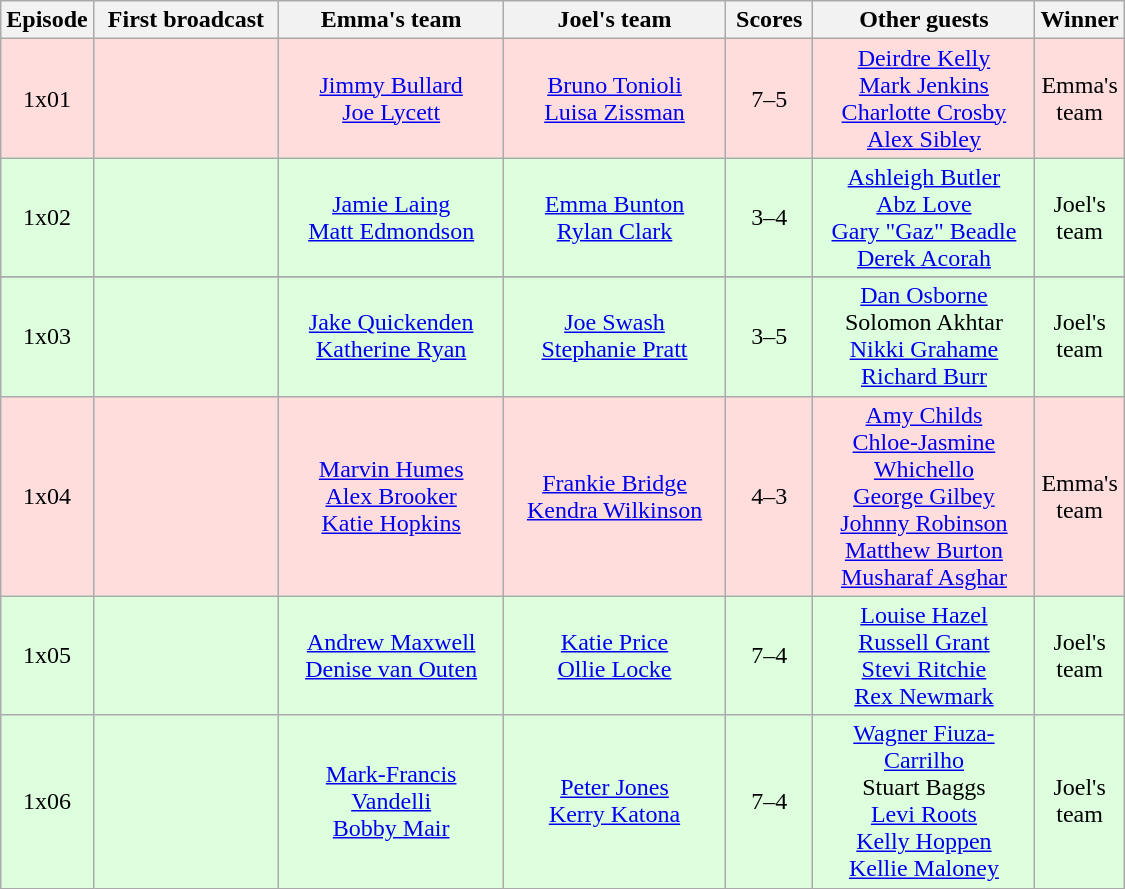<table class="wikitable" width="750px" style="text-align:center;">
<tr>
<th width="8%">Episode</th>
<th width="18%">First broadcast</th>
<th width="22%">Emma's team</th>
<th width="22%">Joel's team</th>
<th width="8%">Scores</th>
<th width="22%">Other guests</th>
<th>Winner</th>
</tr>
<tr bgcolor="ffdddd">
<td>1x01</td>
<td></td>
<td><a href='#'>Jimmy Bullard</a><br><a href='#'>Joe Lycett</a></td>
<td><a href='#'>Bruno Tonioli</a><br><a href='#'>Luisa Zissman</a></td>
<td>7–5</td>
<td><a href='#'>Deirdre Kelly</a><br><a href='#'>Mark Jenkins</a><br><a href='#'>Charlotte Crosby</a><br><a href='#'>Alex Sibley</a></td>
<td>Emma's team</td>
</tr>
<tr bgcolor="ddffdd">
<td>1x02</td>
<td></td>
<td><a href='#'>Jamie Laing</a><br><a href='#'>Matt Edmondson</a></td>
<td><a href='#'>Emma Bunton</a><br><a href='#'>Rylan Clark</a></td>
<td>3–4</td>
<td><a href='#'>Ashleigh Butler</a><br><a href='#'>Abz Love</a><br><a href='#'>Gary "Gaz" Beadle</a><br><a href='#'>Derek Acorah</a></td>
<td>Joel's team</td>
</tr>
<tr>
</tr>
<tr bgcolor="ddffdd">
<td>1x03</td>
<td></td>
<td><a href='#'>Jake Quickenden</a><br><a href='#'>Katherine Ryan</a></td>
<td><a href='#'>Joe Swash</a><br><a href='#'>Stephanie Pratt</a></td>
<td>3–5</td>
<td><a href='#'>Dan Osborne</a><br>Solomon Akhtar<br><a href='#'>Nikki Grahame</a><br><a href='#'>Richard Burr</a></td>
<td>Joel's team</td>
</tr>
<tr bgcolor="ffdddd">
<td>1x04</td>
<td></td>
<td><a href='#'>Marvin Humes</a><br><a href='#'>Alex Brooker</a><br><a href='#'>Katie Hopkins</a></td>
<td><a href='#'>Frankie Bridge</a><br><a href='#'>Kendra Wilkinson</a></td>
<td>4–3</td>
<td><a href='#'>Amy Childs</a><br><a href='#'>Chloe-Jasmine Whichello</a><br><a href='#'>George Gilbey</a><br><a href='#'>Johnny Robinson</a><br><a href='#'>Matthew Burton</a><br><a href='#'>Musharaf Asghar</a></td>
<td>Emma's team</td>
</tr>
<tr bgcolor="ddffdd">
<td>1x05</td>
<td></td>
<td><a href='#'>Andrew Maxwell</a><br><a href='#'>Denise van Outen</a></td>
<td><a href='#'>Katie Price</a><br><a href='#'>Ollie Locke</a></td>
<td>7–4</td>
<td><a href='#'>Louise Hazel</a><br><a href='#'>Russell Grant</a><br><a href='#'>Stevi Ritchie</a><br><a href='#'>Rex Newmark</a></td>
<td>Joel's team</td>
</tr>
<tr bgcolor="ddffdd">
<td>1x06</td>
<td></td>
<td><a href='#'>Mark-Francis Vandelli</a><br><a href='#'>Bobby Mair</a></td>
<td><a href='#'>Peter Jones</a><br><a href='#'>Kerry Katona</a></td>
<td>7–4</td>
<td><a href='#'>Wagner Fiuza-Carrilho</a><br>Stuart Baggs<br><a href='#'>Levi Roots</a><br><a href='#'>Kelly Hoppen</a><br><a href='#'>Kellie Maloney</a></td>
<td>Joel's team</td>
</tr>
</table>
